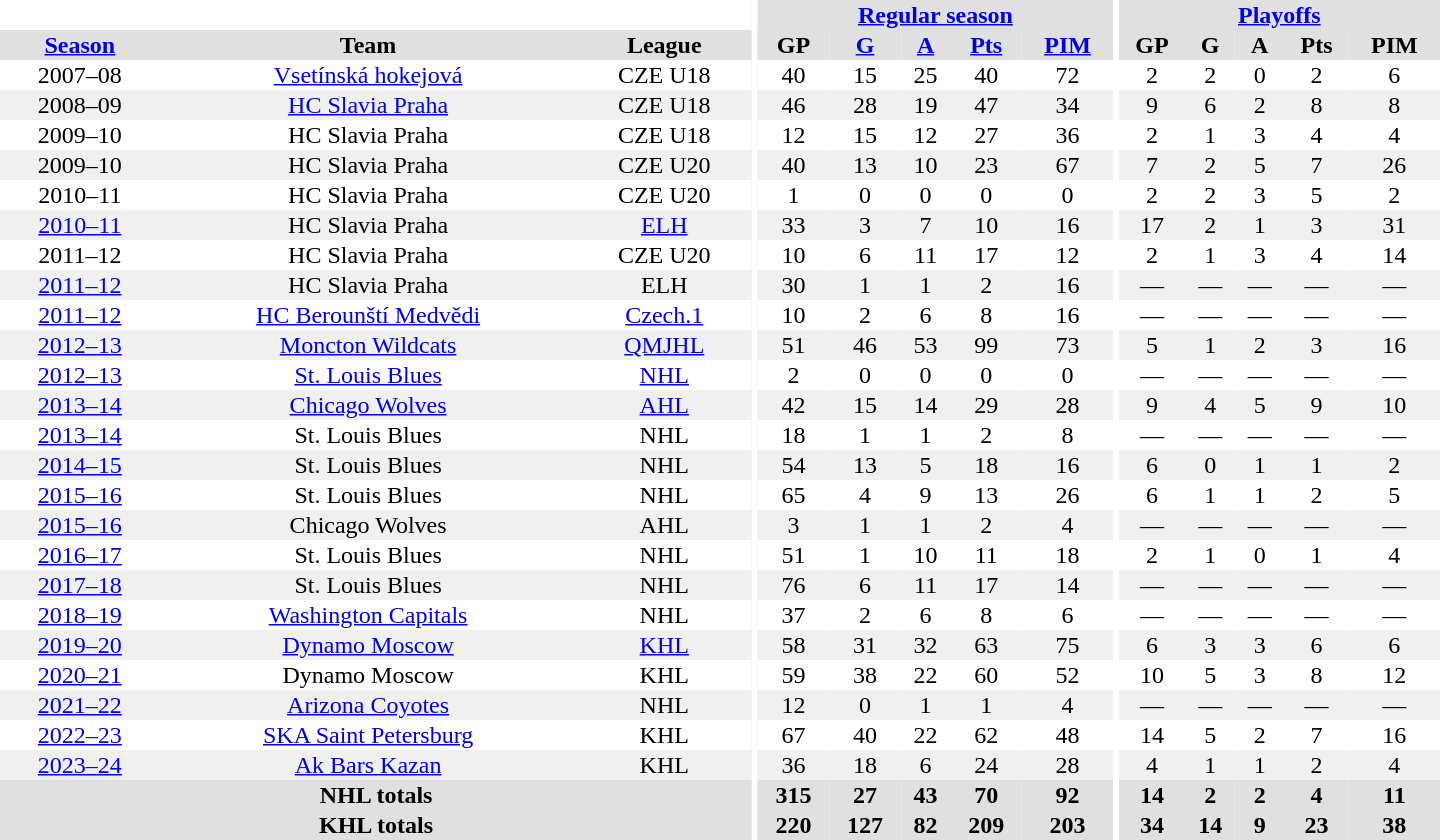<table border="0" cellpadding="1" cellspacing="0" style="text-align:center; width:60em">
<tr bgcolor="#e0e0e0">
<th colspan="3" bgcolor="#ffffff"></th>
<th rowspan="99" bgcolor="#ffffff"></th>
<th colspan="5"><a href='#'>Regular season</a></th>
<th rowspan="99" bgcolor="#ffffff"></th>
<th colspan="5"><a href='#'>Playoffs</a></th>
</tr>
<tr bgcolor="#e0e0e0">
<th><a href='#'>Season</a></th>
<th>Team</th>
<th>League</th>
<th>GP</th>
<th><a href='#'>G</a></th>
<th><a href='#'>A</a></th>
<th><a href='#'>Pts</a></th>
<th><a href='#'>PIM</a></th>
<th>GP</th>
<th>G</th>
<th>A</th>
<th>Pts</th>
<th>PIM</th>
</tr>
<tr>
<td>2007–08</td>
<td><a href='#'>Vsetínská hokejová</a></td>
<td>CZE U18</td>
<td>40</td>
<td>15</td>
<td>25</td>
<td>40</td>
<td>72</td>
<td>2</td>
<td>2</td>
<td>0</td>
<td>2</td>
<td>6</td>
</tr>
<tr bgcolor="#f0f0f0">
<td>2008–09</td>
<td><a href='#'>HC Slavia Praha</a></td>
<td>CZE U18</td>
<td>46</td>
<td>28</td>
<td>19</td>
<td>47</td>
<td>34</td>
<td>9</td>
<td>6</td>
<td>2</td>
<td>8</td>
<td>8</td>
</tr>
<tr>
<td>2009–10</td>
<td>HC Slavia Praha</td>
<td>CZE U18</td>
<td>12</td>
<td>15</td>
<td>12</td>
<td>27</td>
<td>36</td>
<td>2</td>
<td>1</td>
<td>3</td>
<td>4</td>
<td>4</td>
</tr>
<tr bgcolor="#f0f0f0">
<td>2009–10</td>
<td>HC Slavia Praha</td>
<td>CZE U20</td>
<td>40</td>
<td>13</td>
<td>10</td>
<td>23</td>
<td>67</td>
<td>7</td>
<td>2</td>
<td>5</td>
<td>7</td>
<td>26</td>
</tr>
<tr>
<td>2010–11</td>
<td>HC Slavia Praha</td>
<td>CZE U20</td>
<td>1</td>
<td>0</td>
<td>0</td>
<td>0</td>
<td>0</td>
<td>2</td>
<td>2</td>
<td>3</td>
<td>5</td>
<td>2</td>
</tr>
<tr bgcolor="#f0f0f0">
<td><a href='#'>2010–11</a></td>
<td>HC Slavia Praha</td>
<td><a href='#'>ELH</a></td>
<td>33</td>
<td>3</td>
<td>7</td>
<td>10</td>
<td>16</td>
<td>17</td>
<td>2</td>
<td>1</td>
<td>3</td>
<td>31</td>
</tr>
<tr>
<td>2011–12</td>
<td>HC Slavia Praha</td>
<td>CZE U20</td>
<td>10</td>
<td>6</td>
<td>11</td>
<td>17</td>
<td>12</td>
<td>2</td>
<td>1</td>
<td>3</td>
<td>4</td>
<td>14</td>
</tr>
<tr bgcolor="#f0f0f0">
<td><a href='#'>2011–12</a></td>
<td>HC Slavia Praha</td>
<td>ELH</td>
<td>30</td>
<td>1</td>
<td>1</td>
<td>2</td>
<td>16</td>
<td>—</td>
<td>—</td>
<td>—</td>
<td>—</td>
<td>—</td>
</tr>
<tr>
<td><a href='#'>2011–12</a></td>
<td><a href='#'>HC Berounští Medvědi</a></td>
<td><a href='#'>Czech.1</a></td>
<td>10</td>
<td>2</td>
<td>6</td>
<td>8</td>
<td>16</td>
<td>—</td>
<td>—</td>
<td>—</td>
<td>—</td>
<td>—</td>
</tr>
<tr bgcolor="#f0f0f0">
<td><a href='#'>2012–13</a></td>
<td><a href='#'>Moncton Wildcats</a></td>
<td><a href='#'>QMJHL</a></td>
<td>51</td>
<td>46</td>
<td>53</td>
<td>99</td>
<td>73</td>
<td>5</td>
<td>1</td>
<td>2</td>
<td>3</td>
<td>16</td>
</tr>
<tr>
<td><a href='#'>2012–13</a></td>
<td><a href='#'>St. Louis Blues</a></td>
<td><a href='#'>NHL</a></td>
<td>2</td>
<td>0</td>
<td>0</td>
<td>0</td>
<td>0</td>
<td>—</td>
<td>—</td>
<td>—</td>
<td>—</td>
<td>—</td>
</tr>
<tr bgcolor="#f0f0f0">
<td><a href='#'>2013–14</a></td>
<td><a href='#'>Chicago Wolves</a></td>
<td><a href='#'>AHL</a></td>
<td>42</td>
<td>15</td>
<td>14</td>
<td>29</td>
<td>28</td>
<td>9</td>
<td>4</td>
<td>5</td>
<td>9</td>
<td>10</td>
</tr>
<tr>
<td><a href='#'>2013–14</a></td>
<td>St. Louis Blues</td>
<td>NHL</td>
<td>18</td>
<td>1</td>
<td>1</td>
<td>2</td>
<td>8</td>
<td>—</td>
<td>—</td>
<td>—</td>
<td>—</td>
<td>—</td>
</tr>
<tr bgcolor="#f0f0f0">
<td><a href='#'>2014–15</a></td>
<td>St. Louis Blues</td>
<td>NHL</td>
<td>54</td>
<td>13</td>
<td>5</td>
<td>18</td>
<td>16</td>
<td>6</td>
<td>0</td>
<td>1</td>
<td>1</td>
<td>2</td>
</tr>
<tr>
<td><a href='#'>2015–16</a></td>
<td>St. Louis Blues</td>
<td>NHL</td>
<td>65</td>
<td>4</td>
<td>9</td>
<td>13</td>
<td>26</td>
<td>6</td>
<td>1</td>
<td>1</td>
<td>2</td>
<td>5</td>
</tr>
<tr bgcolor="#f0f0f0">
<td><a href='#'>2015–16</a></td>
<td>Chicago Wolves</td>
<td>AHL</td>
<td>3</td>
<td>1</td>
<td>1</td>
<td>2</td>
<td>4</td>
<td>—</td>
<td>—</td>
<td>—</td>
<td>—</td>
<td>—</td>
</tr>
<tr>
<td><a href='#'>2016–17</a></td>
<td>St. Louis Blues</td>
<td>NHL</td>
<td>51</td>
<td>1</td>
<td>10</td>
<td>11</td>
<td>18</td>
<td>2</td>
<td>1</td>
<td>0</td>
<td>1</td>
<td>4</td>
</tr>
<tr bgcolor="#f0f0f0">
<td><a href='#'>2017–18</a></td>
<td>St. Louis Blues</td>
<td>NHL</td>
<td>76</td>
<td>6</td>
<td>11</td>
<td>17</td>
<td>14</td>
<td>—</td>
<td>—</td>
<td>—</td>
<td>—</td>
<td>—</td>
</tr>
<tr>
<td><a href='#'>2018–19</a></td>
<td><a href='#'>Washington Capitals</a></td>
<td>NHL</td>
<td>37</td>
<td>2</td>
<td>6</td>
<td>8</td>
<td>6</td>
<td>—</td>
<td>—</td>
<td>—</td>
<td>—</td>
<td>—</td>
</tr>
<tr bgcolor="#f0f0f0">
<td><a href='#'>2019–20</a></td>
<td><a href='#'>Dynamo Moscow</a></td>
<td><a href='#'>KHL</a></td>
<td>58</td>
<td>31</td>
<td>32</td>
<td>63</td>
<td>75</td>
<td>6</td>
<td>3</td>
<td>3</td>
<td>6</td>
<td>6</td>
</tr>
<tr>
<td><a href='#'>2020–21</a></td>
<td>Dynamo Moscow</td>
<td>KHL</td>
<td>59</td>
<td>38</td>
<td>22</td>
<td>60</td>
<td>52</td>
<td>10</td>
<td>5</td>
<td>3</td>
<td>8</td>
<td>12</td>
</tr>
<tr bgcolor="#f0f0f0">
<td><a href='#'>2021–22</a></td>
<td><a href='#'>Arizona Coyotes</a></td>
<td>NHL</td>
<td>12</td>
<td>0</td>
<td>1</td>
<td>1</td>
<td>4</td>
<td>—</td>
<td>—</td>
<td>—</td>
<td>—</td>
<td>—</td>
</tr>
<tr>
<td><a href='#'>2022–23</a></td>
<td><a href='#'>SKA Saint Petersburg</a></td>
<td>KHL</td>
<td>67</td>
<td>40</td>
<td>22</td>
<td>62</td>
<td>48</td>
<td>14</td>
<td>5</td>
<td>2</td>
<td>7</td>
<td>16</td>
</tr>
<tr bgcolor="#f0f0f0">
<td><a href='#'>2023–24</a></td>
<td><a href='#'>Ak Bars Kazan</a></td>
<td>KHL</td>
<td>36</td>
<td>18</td>
<td>6</td>
<td>24</td>
<td>28</td>
<td>4</td>
<td>1</td>
<td>1</td>
<td>2</td>
<td>4</td>
</tr>
<tr bgcolor="#e0e0e0">
<th colspan="3">NHL totals</th>
<th>315</th>
<th>27</th>
<th>43</th>
<th>70</th>
<th>92</th>
<th>14</th>
<th>2</th>
<th>2</th>
<th>4</th>
<th>11</th>
</tr>
<tr bgcolor="#e0e0e0">
<th colspan="3">KHL totals</th>
<th>220</th>
<th>127</th>
<th>82</th>
<th>209</th>
<th>203</th>
<th>34</th>
<th>14</th>
<th>9</th>
<th>23</th>
<th>38</th>
</tr>
</table>
